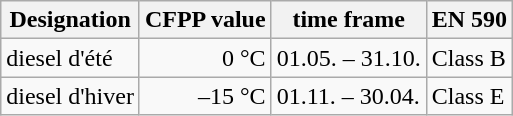<table class="wikitable">
<tr>
<th>Designation</th>
<th>CFPP value</th>
<th>time frame</th>
<th>EN 590</th>
</tr>
<tr>
<td>diesel d'été</td>
<td align=right>0 °C</td>
<td>01.05. – 31.10.</td>
<td>Class B</td>
</tr>
<tr>
<td>diesel d'hiver</td>
<td align=right>–15 °C</td>
<td>01.11. – 30.04.</td>
<td>Class E</td>
</tr>
</table>
